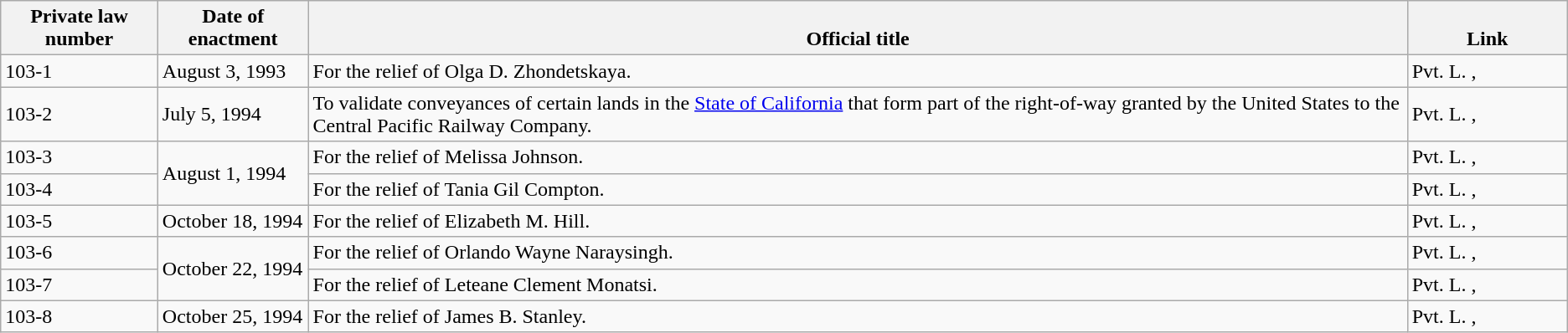<table class="wikitable sortable">
<tr valign=bottom>
<th class="unsortable">Private law number</th>
<th>Date of enactment</th>
<th>Official title</th>
<th class="unsortable" style="width:120px;">Link</th>
</tr>
<tr>
<td>103-1</td>
<td>August 3, 1993</td>
<td>For the relief of Olga D. Zhondetskaya.</td>
<td>Pvt. L.  , </td>
</tr>
<tr>
<td>103-2</td>
<td>July 5, 1994</td>
<td>To validate conveyances of certain lands in the <a href='#'>State of California</a> that form part of the right-of-way granted by the United States to the Central Pacific Railway Company.</td>
<td>Pvt. L.  , </td>
</tr>
<tr>
<td>103-3</td>
<td rowspan="2">August 1, 1994</td>
<td>For the relief of Melissa Johnson.</td>
<td>Pvt. L.  , </td>
</tr>
<tr>
<td>103-4</td>
<td>For the relief of Tania Gil Compton.</td>
<td>Pvt. L.  , </td>
</tr>
<tr>
<td>103-5</td>
<td>October 18, 1994</td>
<td>For the relief of Elizabeth M. Hill.</td>
<td>Pvt. L.  , </td>
</tr>
<tr>
<td>103-6</td>
<td rowspan="2">October 22, 1994</td>
<td>For the relief of Orlando Wayne Naraysingh.</td>
<td>Pvt. L.  , </td>
</tr>
<tr>
<td>103-7</td>
<td>For the relief of Leteane Clement Monatsi.</td>
<td>Pvt. L.  , </td>
</tr>
<tr>
<td>103-8</td>
<td>October 25, 1994</td>
<td>For the relief of James B. Stanley.</td>
<td>Pvt. L.  , </td>
</tr>
</table>
